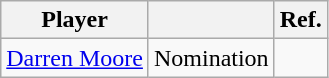<table class="wikitable" style="text-align:left">
<tr>
<th>Player</th>
<th></th>
<th>Ref.</th>
</tr>
<tr>
<td> <a href='#'>Darren Moore</a></td>
<td>Nomination</td>
<td></td>
</tr>
</table>
